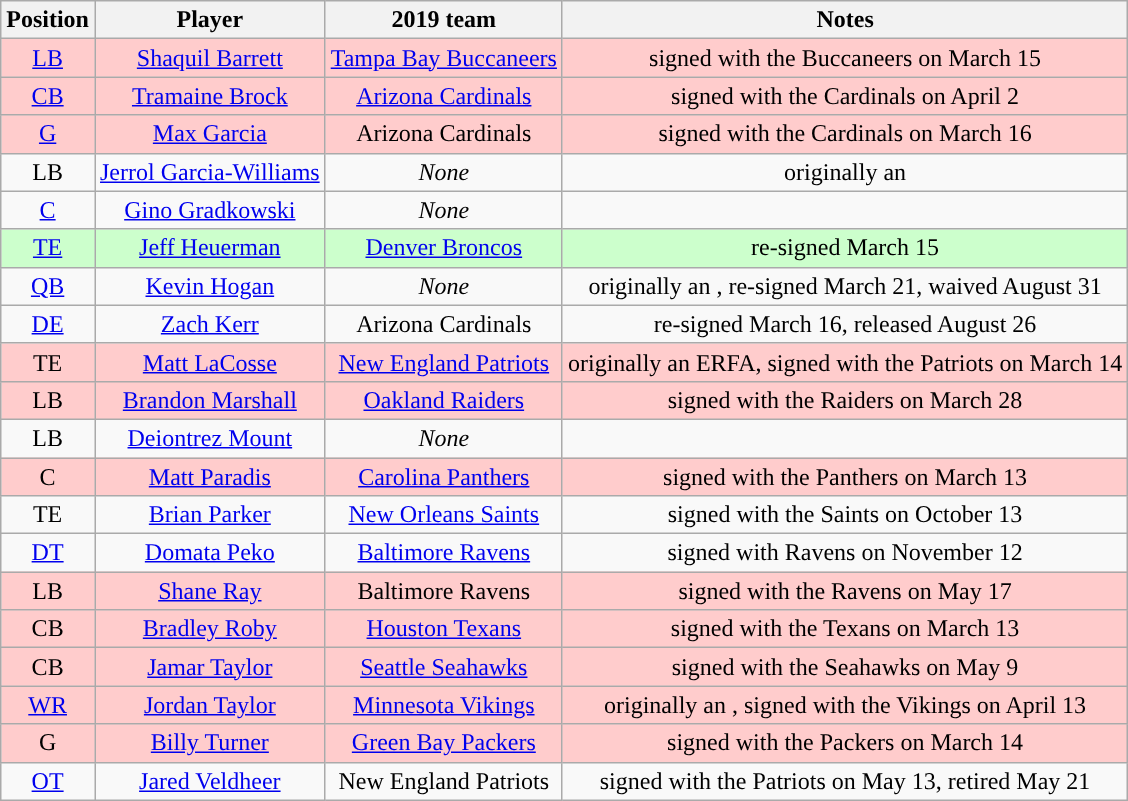<table class="wikitable" style="text-align:center">
<tr>
<th>Position</th>
<th>Player</th>
<th>2019 team</th>
<th>Notes</th>
</tr>
<tr style="background:#fcc">
<td><a href='#'>LB</a></td>
<td><a href='#'>Shaquil Barrett</a></td>
<td><a href='#'>Tampa Bay Buccaneers</a></td>
<td>signed with the Buccaneers on March 15</td>
</tr>
<tr style="background:#fcc">
<td><a href='#'>CB</a></td>
<td><a href='#'>Tramaine Brock</a></td>
<td><a href='#'>Arizona Cardinals</a></td>
<td>signed with the Cardinals on April 2</td>
</tr>
<tr style="background:#fcc">
<td><a href='#'>G</a></td>
<td><a href='#'>Max Garcia</a></td>
<td>Arizona Cardinals</td>
<td>signed with the Cardinals on March 16</td>
</tr>
<tr>
<td>LB</td>
<td><a href='#'>Jerrol Garcia-Williams</a></td>
<td><em>None</em></td>
<td>originally an </td>
</tr>
<tr>
<td><a href='#'>C</a></td>
<td><a href='#'>Gino Gradkowski</a></td>
<td><em>None</em></td>
<td></td>
</tr>
<tr style="background:#cfc">
<td><a href='#'>TE</a></td>
<td><a href='#'>Jeff Heuerman</a></td>
<td><a href='#'>Denver Broncos</a></td>
<td>re-signed March 15</td>
</tr>
<tr>
<td><a href='#'>QB</a></td>
<td><a href='#'>Kevin Hogan</a></td>
<td><em>None</em></td>
<td>originally an , re-signed March 21, waived August 31</td>
</tr>
<tr>
<td><a href='#'>DE</a></td>
<td><a href='#'>Zach Kerr</a></td>
<td>Arizona Cardinals</td>
<td>re-signed March 16, released August 26</td>
</tr>
<tr style="background:#fcc">
<td>TE</td>
<td><a href='#'>Matt LaCosse</a></td>
<td><a href='#'>New England Patriots</a></td>
<td>originally an ERFA, signed with the Patriots on March 14</td>
</tr>
<tr style="background:#fcc">
<td>LB</td>
<td><a href='#'>Brandon Marshall</a></td>
<td><a href='#'>Oakland Raiders</a></td>
<td>signed with the Raiders on March 28</td>
</tr>
<tr>
<td>LB</td>
<td><a href='#'>Deiontrez Mount</a></td>
<td><em>None</em></td>
<td></td>
</tr>
<tr style="background:#fcc">
<td>C</td>
<td><a href='#'>Matt Paradis</a></td>
<td><a href='#'>Carolina Panthers</a></td>
<td>signed with the Panthers on March 13</td>
</tr>
<tr>
<td>TE</td>
<td><a href='#'>Brian Parker</a></td>
<td><a href='#'>New Orleans Saints</a></td>
<td>signed with the Saints on October 13</td>
</tr>
<tr>
<td><a href='#'>DT</a></td>
<td><a href='#'>Domata Peko</a></td>
<td><a href='#'>Baltimore Ravens</a></td>
<td>signed with Ravens on November 12</td>
</tr>
<tr style="background:#fcc">
<td>LB</td>
<td><a href='#'>Shane Ray</a></td>
<td>Baltimore Ravens</td>
<td>signed with the Ravens on May 17</td>
</tr>
<tr style="background:#fcc">
<td>CB</td>
<td><a href='#'>Bradley Roby</a></td>
<td><a href='#'>Houston Texans</a></td>
<td>signed with the Texans on March 13</td>
</tr>
<tr style="background:#fcc">
<td>CB</td>
<td><a href='#'>Jamar Taylor</a></td>
<td><a href='#'>Seattle Seahawks</a></td>
<td>signed with the Seahawks on May 9</td>
</tr>
<tr style="background:#fcc">
<td><a href='#'>WR</a></td>
<td><a href='#'>Jordan Taylor</a></td>
<td><a href='#'>Minnesota Vikings</a></td>
<td>originally an , signed with the Vikings on April 13</td>
</tr>
<tr style="background:#fcc">
<td>G</td>
<td><a href='#'>Billy Turner</a></td>
<td><a href='#'>Green Bay Packers</a></td>
<td>signed with the Packers on March 14</td>
</tr>
<tr>
<td><a href='#'>OT</a></td>
<td><a href='#'>Jared Veldheer</a></td>
<td>New England Patriots</td>
<td>signed with the Patriots on May 13, retired May 21</td>
</tr>
</table>
